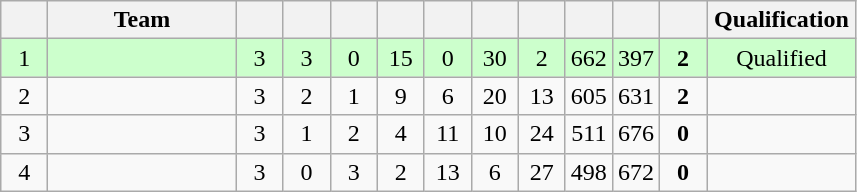<table class="wikitable" style="text-align:center">
<tr>
<th width=5.5%></th>
<th width=22%>Team</th>
<th width=5.5%></th>
<th width=5.5%></th>
<th width=5.5%></th>
<th width=5.5%></th>
<th width=5.5%></th>
<th width=5.5%></th>
<th width=5.5%></th>
<th width=5.5%></th>
<th width=5.5%></th>
<th width=5.5%></th>
<th width=18%>Qualification</th>
</tr>
<tr bgcolor="#ccffcc">
<td>1</td>
<td align="left"></td>
<td>3</td>
<td>3</td>
<td>0</td>
<td>15</td>
<td>0</td>
<td>30</td>
<td>2</td>
<td>662</td>
<td>397</td>
<td><strong>2</strong></td>
<td>Qualified</td>
</tr>
<tr>
<td>2</td>
<td align="left"></td>
<td>3</td>
<td>2</td>
<td>1</td>
<td>9</td>
<td>6</td>
<td>20</td>
<td>13</td>
<td>605</td>
<td>631</td>
<td><strong>2</strong></td>
<td></td>
</tr>
<tr>
<td>3</td>
<td align="left"></td>
<td>3</td>
<td>1</td>
<td>2</td>
<td>4</td>
<td>11</td>
<td>10</td>
<td>24</td>
<td>511</td>
<td>676</td>
<td><strong>0</strong></td>
<td></td>
</tr>
<tr>
<td>4</td>
<td align="left"></td>
<td>3</td>
<td>0</td>
<td>3</td>
<td>2</td>
<td>13</td>
<td>6</td>
<td>27</td>
<td>498</td>
<td>672</td>
<td><strong>0</strong></td>
<td></td>
</tr>
</table>
